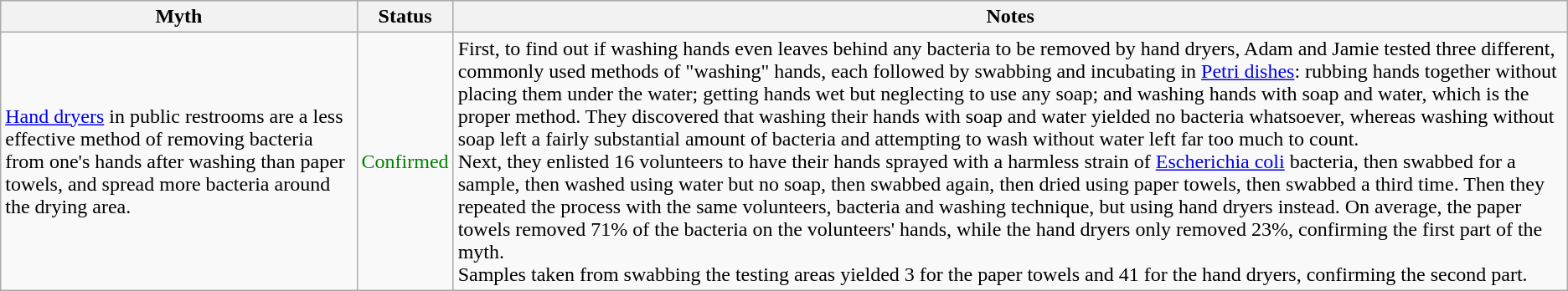<table class="wikitable plainrowheaders">
<tr>
<th scope"col">Myth</th>
<th scope"col">Status</th>
<th scope"col">Notes</th>
</tr>
<tr>
<td scope"row"><a href='#'>Hand dryers</a> in public restrooms are a less effective method of removing bacteria from one's hands after washing than paper towels, and spread more bacteria around the drying area.</td>
<td style="color:green">Confirmed</td>
<td>First, to find out if washing hands even leaves behind any bacteria to be removed by hand dryers, Adam and Jamie tested three different, commonly used methods of "washing" hands, each followed by swabbing and incubating in <a href='#'>Petri dishes</a>: rubbing hands together without placing them under the water; getting hands wet but neglecting to use any soap; and washing hands with soap and water, which is the proper method. They discovered that washing their hands with soap and water yielded no bacteria whatsoever, whereas washing without soap left a fairly substantial amount of bacteria and attempting to wash without water left far too much to count.<br>Next, they enlisted 16 volunteers to have their hands sprayed with a harmless strain of <a href='#'>Escherichia coli</a> bacteria, then swabbed for a sample, then washed using water but no soap, then swabbed again, then dried using paper towels, then swabbed a third time. Then they repeated the process with the same volunteers, bacteria and washing technique, but using hand dryers instead. On average, the paper towels removed 71% of the bacteria on the volunteers' hands, while the hand dryers only removed 23%, confirming the first part of the myth.<br>Samples taken from swabbing the testing areas yielded 3 for the paper towels and 41 for the hand dryers, confirming the second part.</td>
</tr>
</table>
